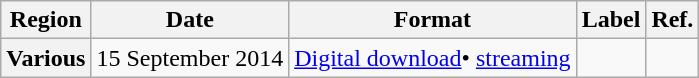<table class="wikitable plainrowheaders">
<tr>
<th scope="col">Region</th>
<th scope="col">Date</th>
<th scope="col">Format</th>
<th scope="col">Label</th>
<th scope="col">Ref.</th>
</tr>
<tr>
<th scope="row">Various</th>
<td>15 September 2014</td>
<td><a href='#'>Digital download</a>• <a href='#'>streaming</a></td>
<td></td>
<td></td>
</tr>
</table>
